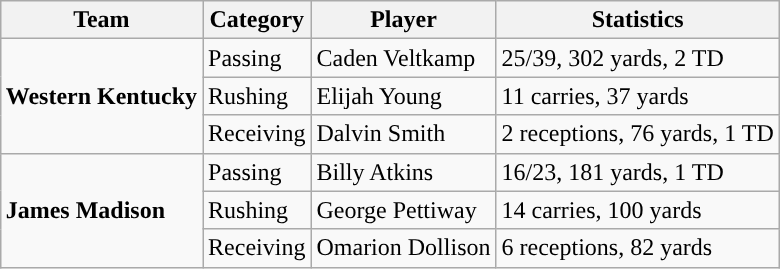<table class="wikitable" style="float: right;">
<tr>
<th>Team</th>
<th>Category</th>
<th>Player</th>
<th>Statistics</th>
</tr>
<tr>
<td rowspan=3><strong>Western Kentucky</strong></td>
<td>Passing</td>
<td>Caden Veltkamp</td>
<td>25/39, 302 yards, 2 TD</td>
</tr>
<tr>
<td>Rushing</td>
<td>Elijah Young</td>
<td>11 carries, 37 yards</td>
</tr>
<tr>
<td>Receiving</td>
<td>Dalvin Smith</td>
<td>2 receptions, 76 yards, 1 TD</td>
</tr>
<tr>
<td rowspan=3><strong>James Madison</strong></td>
<td>Passing</td>
<td>Billy Atkins</td>
<td>16/23, 181 yards, 1 TD</td>
</tr>
<tr>
<td>Rushing</td>
<td>George Pettiway</td>
<td>14 carries, 100 yards</td>
</tr>
<tr>
<td>Receiving</td>
<td>Omarion Dollison</td>
<td>6 receptions, 82 yards</td>
</tr>
</table>
